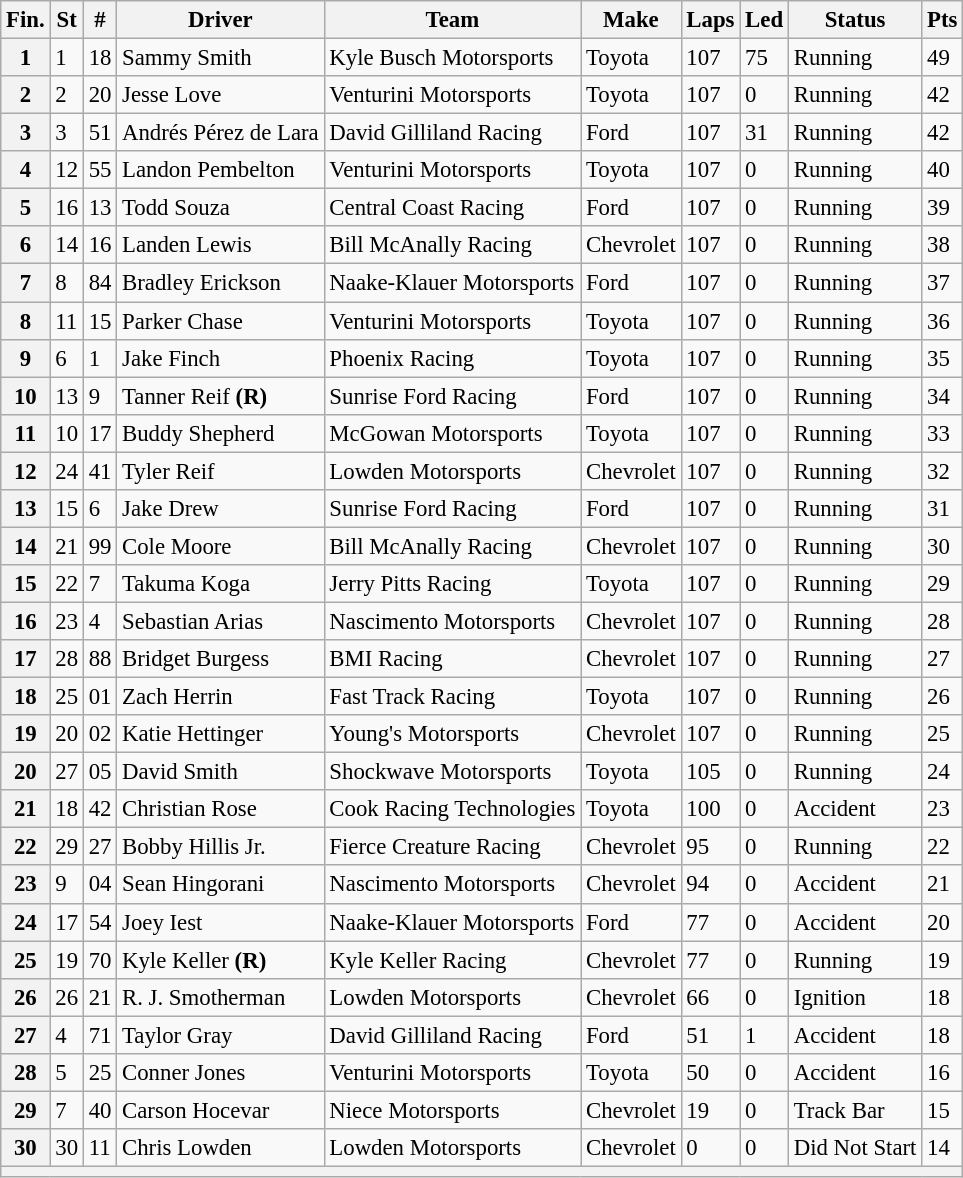<table class="wikitable" style="font-size:95%">
<tr>
<th>Fin.</th>
<th>St</th>
<th>#</th>
<th>Driver</th>
<th>Team</th>
<th>Make</th>
<th>Laps</th>
<th>Led</th>
<th>Status</th>
<th>Pts</th>
</tr>
<tr>
<th>1</th>
<td>1</td>
<td>18</td>
<td>Sammy Smith</td>
<td>Kyle Busch Motorsports</td>
<td>Toyota</td>
<td>107</td>
<td>75</td>
<td>Running</td>
<td>49</td>
</tr>
<tr>
<th>2</th>
<td>2</td>
<td>20</td>
<td>Jesse Love</td>
<td>Venturini Motorsports</td>
<td>Toyota</td>
<td>107</td>
<td>0</td>
<td>Running</td>
<td>42</td>
</tr>
<tr>
<th>3</th>
<td>3</td>
<td>51</td>
<td>Andrés Pérez de Lara</td>
<td>David Gilliland Racing</td>
<td>Ford</td>
<td>107</td>
<td>31</td>
<td>Running</td>
<td>42</td>
</tr>
<tr>
<th>4</th>
<td>12</td>
<td>55</td>
<td>Landon Pembelton</td>
<td>Venturini Motorsports</td>
<td>Toyota</td>
<td>107</td>
<td>0</td>
<td>Running</td>
<td>40</td>
</tr>
<tr>
<th>5</th>
<td>16</td>
<td>13</td>
<td>Todd Souza</td>
<td>Central Coast Racing</td>
<td>Ford</td>
<td>107</td>
<td>0</td>
<td>Running</td>
<td>39</td>
</tr>
<tr>
<th>6</th>
<td>14</td>
<td>16</td>
<td>Landen Lewis</td>
<td>Bill McAnally Racing</td>
<td>Chevrolet</td>
<td>107</td>
<td>0</td>
<td>Running</td>
<td>38</td>
</tr>
<tr>
<th>7</th>
<td>8</td>
<td>84</td>
<td>Bradley Erickson</td>
<td>Naake-Klauer Motorsports</td>
<td>Ford</td>
<td>107</td>
<td>0</td>
<td>Running</td>
<td>37</td>
</tr>
<tr>
<th>8</th>
<td>11</td>
<td>15</td>
<td>Parker Chase</td>
<td>Venturini Motorsports</td>
<td>Toyota</td>
<td>107</td>
<td>0</td>
<td>Running</td>
<td>36</td>
</tr>
<tr>
<th>9</th>
<td>6</td>
<td>1</td>
<td>Jake Finch</td>
<td>Phoenix Racing</td>
<td>Toyota</td>
<td>107</td>
<td>0</td>
<td>Running</td>
<td>35</td>
</tr>
<tr>
<th>10</th>
<td>13</td>
<td>9</td>
<td>Tanner Reif <strong>(R)</strong></td>
<td>Sunrise Ford Racing</td>
<td>Ford</td>
<td>107</td>
<td>0</td>
<td>Running</td>
<td>34</td>
</tr>
<tr>
<th>11</th>
<td>10</td>
<td>17</td>
<td>Buddy Shepherd</td>
<td>McGowan Motorsports</td>
<td>Toyota</td>
<td>107</td>
<td>0</td>
<td>Running</td>
<td>33</td>
</tr>
<tr>
<th>12</th>
<td>24</td>
<td>41</td>
<td>Tyler Reif</td>
<td>Lowden Motorsports</td>
<td>Chevrolet</td>
<td>107</td>
<td>0</td>
<td>Running</td>
<td>32</td>
</tr>
<tr>
<th>13</th>
<td>15</td>
<td>6</td>
<td>Jake Drew</td>
<td>Sunrise Ford Racing</td>
<td>Ford</td>
<td>107</td>
<td>0</td>
<td>Running</td>
<td>31</td>
</tr>
<tr>
<th>14</th>
<td>21</td>
<td>99</td>
<td>Cole Moore</td>
<td>Bill McAnally Racing</td>
<td>Chevrolet</td>
<td>107</td>
<td>0</td>
<td>Running</td>
<td>30</td>
</tr>
<tr>
<th>15</th>
<td>22</td>
<td>7</td>
<td>Takuma Koga</td>
<td>Jerry Pitts Racing</td>
<td>Toyota</td>
<td>107</td>
<td>0</td>
<td>Running</td>
<td>29</td>
</tr>
<tr>
<th>16</th>
<td>23</td>
<td>4</td>
<td>Sebastian Arias</td>
<td>Nascimento Motorsports</td>
<td>Chevrolet</td>
<td>107</td>
<td>0</td>
<td>Running</td>
<td>28</td>
</tr>
<tr>
<th>17</th>
<td>28</td>
<td>88</td>
<td>Bridget Burgess</td>
<td>BMI Racing</td>
<td>Chevrolet</td>
<td>107</td>
<td>0</td>
<td>Running</td>
<td>27</td>
</tr>
<tr>
<th>18</th>
<td>25</td>
<td>01</td>
<td>Zach Herrin</td>
<td>Fast Track Racing</td>
<td>Toyota</td>
<td>107</td>
<td>0</td>
<td>Running</td>
<td>26</td>
</tr>
<tr>
<th>19</th>
<td>20</td>
<td>02</td>
<td>Katie Hettinger</td>
<td>Young's Motorsports</td>
<td>Chevrolet</td>
<td>107</td>
<td>0</td>
<td>Running</td>
<td>25</td>
</tr>
<tr>
<th>20</th>
<td>27</td>
<td>05</td>
<td>David Smith</td>
<td>Shockwave Motorsports</td>
<td>Toyota</td>
<td>105</td>
<td>0</td>
<td>Running</td>
<td>24</td>
</tr>
<tr>
<th>21</th>
<td>18</td>
<td>42</td>
<td>Christian Rose</td>
<td>Cook Racing Technologies</td>
<td>Toyota</td>
<td>100</td>
<td>0</td>
<td>Accident</td>
<td>23</td>
</tr>
<tr>
<th>22</th>
<td>29</td>
<td>27</td>
<td>Bobby Hillis Jr.</td>
<td>Fierce Creature Racing</td>
<td>Chevrolet</td>
<td>95</td>
<td>0</td>
<td>Running</td>
<td>22</td>
</tr>
<tr>
<th>23</th>
<td>9</td>
<td>04</td>
<td>Sean Hingorani</td>
<td>Nascimento Motorsports</td>
<td>Chevrolet</td>
<td>94</td>
<td>0</td>
<td>Accident</td>
<td>21</td>
</tr>
<tr>
<th>24</th>
<td>17</td>
<td>54</td>
<td>Joey Iest</td>
<td>Naake-Klauer Motorsports</td>
<td>Ford</td>
<td>77</td>
<td>0</td>
<td>Accident</td>
<td>20</td>
</tr>
<tr>
<th>25</th>
<td>19</td>
<td>70</td>
<td>Kyle Keller <strong>(R)</strong></td>
<td>Kyle Keller Racing</td>
<td>Chevrolet</td>
<td>77</td>
<td>0</td>
<td>Running</td>
<td>19</td>
</tr>
<tr>
<th>26</th>
<td>26</td>
<td>21</td>
<td>R. J. Smotherman</td>
<td>Lowden Motorsports</td>
<td>Chevrolet</td>
<td>66</td>
<td>0</td>
<td>Ignition</td>
<td>18</td>
</tr>
<tr>
<th>27</th>
<td>4</td>
<td>71</td>
<td>Taylor Gray</td>
<td>David Gilliland Racing</td>
<td>Ford</td>
<td>51</td>
<td>1</td>
<td>Accident</td>
<td>18</td>
</tr>
<tr>
<th>28</th>
<td>5</td>
<td>25</td>
<td>Conner Jones</td>
<td>Venturini Motorsports</td>
<td>Toyota</td>
<td>50</td>
<td>0</td>
<td>Accident</td>
<td>16</td>
</tr>
<tr>
<th>29</th>
<td>7</td>
<td>40</td>
<td>Carson Hocevar</td>
<td>Niece Motorsports</td>
<td>Chevrolet</td>
<td>19</td>
<td>0</td>
<td>Track Bar</td>
<td>15</td>
</tr>
<tr>
<th>30</th>
<td>30</td>
<td>11</td>
<td>Chris Lowden</td>
<td>Lowden Motorsports</td>
<td>Chevrolet</td>
<td>0</td>
<td>0</td>
<td>Did Not Start</td>
<td>14</td>
</tr>
<tr>
<th colspan="10"></th>
</tr>
</table>
